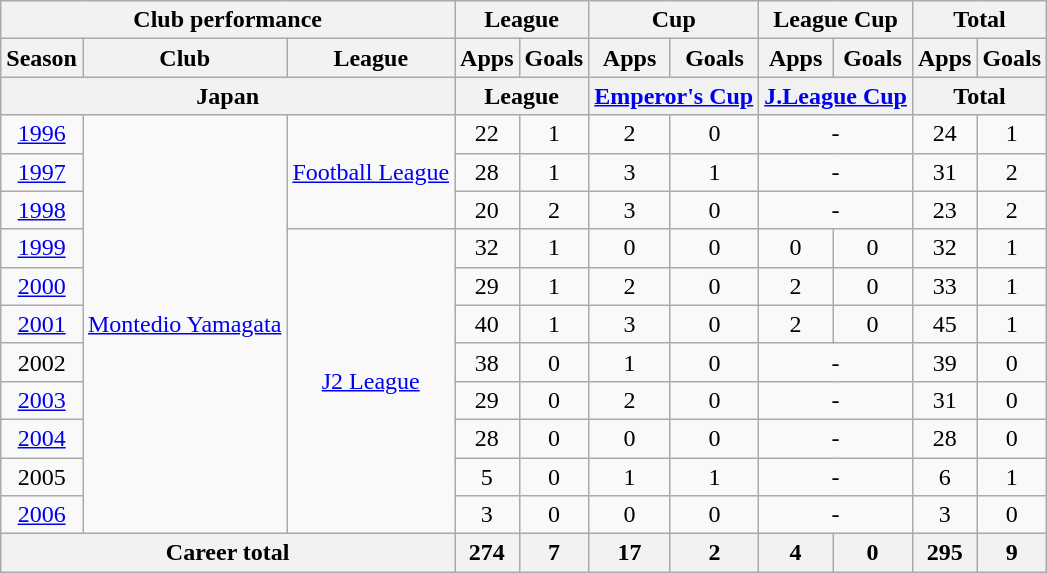<table class="wikitable" style="text-align:center">
<tr>
<th colspan=3>Club performance</th>
<th colspan=2>League</th>
<th colspan=2>Cup</th>
<th colspan=2>League Cup</th>
<th colspan=2>Total</th>
</tr>
<tr>
<th>Season</th>
<th>Club</th>
<th>League</th>
<th>Apps</th>
<th>Goals</th>
<th>Apps</th>
<th>Goals</th>
<th>Apps</th>
<th>Goals</th>
<th>Apps</th>
<th>Goals</th>
</tr>
<tr>
<th colspan=3>Japan</th>
<th colspan=2>League</th>
<th colspan=2><a href='#'>Emperor's Cup</a></th>
<th colspan=2><a href='#'>J.League Cup</a></th>
<th colspan=2>Total</th>
</tr>
<tr>
<td><a href='#'>1996</a></td>
<td rowspan="11"><a href='#'>Montedio Yamagata</a></td>
<td rowspan="3"><a href='#'>Football League</a></td>
<td>22</td>
<td>1</td>
<td>2</td>
<td>0</td>
<td colspan="2">-</td>
<td>24</td>
<td>1</td>
</tr>
<tr>
<td><a href='#'>1997</a></td>
<td>28</td>
<td>1</td>
<td>3</td>
<td>1</td>
<td colspan="2">-</td>
<td>31</td>
<td>2</td>
</tr>
<tr>
<td><a href='#'>1998</a></td>
<td>20</td>
<td>2</td>
<td>3</td>
<td>0</td>
<td colspan="2">-</td>
<td>23</td>
<td>2</td>
</tr>
<tr>
<td><a href='#'>1999</a></td>
<td rowspan="8"><a href='#'>J2 League</a></td>
<td>32</td>
<td>1</td>
<td>0</td>
<td>0</td>
<td>0</td>
<td>0</td>
<td>32</td>
<td>1</td>
</tr>
<tr>
<td><a href='#'>2000</a></td>
<td>29</td>
<td>1</td>
<td>2</td>
<td>0</td>
<td>2</td>
<td>0</td>
<td>33</td>
<td>1</td>
</tr>
<tr>
<td><a href='#'>2001</a></td>
<td>40</td>
<td>1</td>
<td>3</td>
<td>0</td>
<td>2</td>
<td>0</td>
<td>45</td>
<td>1</td>
</tr>
<tr>
<td>2002</td>
<td>38</td>
<td>0</td>
<td>1</td>
<td>0</td>
<td colspan="2">-</td>
<td>39</td>
<td>0</td>
</tr>
<tr>
<td><a href='#'>2003</a></td>
<td>29</td>
<td>0</td>
<td>2</td>
<td>0</td>
<td colspan="2">-</td>
<td>31</td>
<td>0</td>
</tr>
<tr>
<td><a href='#'>2004</a></td>
<td>28</td>
<td>0</td>
<td>0</td>
<td>0</td>
<td colspan="2">-</td>
<td>28</td>
<td>0</td>
</tr>
<tr>
<td>2005</td>
<td>5</td>
<td>0</td>
<td>1</td>
<td>1</td>
<td colspan="2">-</td>
<td>6</td>
<td>1</td>
</tr>
<tr>
<td><a href='#'>2006</a></td>
<td>3</td>
<td>0</td>
<td>0</td>
<td>0</td>
<td colspan="2">-</td>
<td>3</td>
<td>0</td>
</tr>
<tr>
<th colspan=3>Career total</th>
<th>274</th>
<th>7</th>
<th>17</th>
<th>2</th>
<th>4</th>
<th>0</th>
<th>295</th>
<th>9</th>
</tr>
</table>
